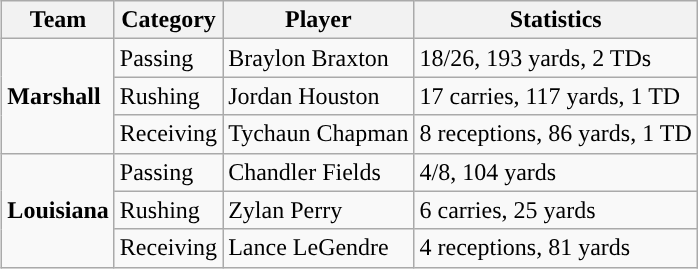<table class="wikitable" style="float: right;">
<tr>
<th>Team</th>
<th>Category</th>
<th>Player</th>
<th>Statistics</th>
</tr>
<tr>
<td rowspan=3><strong>Marshall</strong></td>
<td>Passing</td>
<td>Braylon Braxton</td>
<td>18/26, 193 yards, 2 TDs</td>
</tr>
<tr>
<td>Rushing</td>
<td>Jordan Houston</td>
<td>17 carries, 117 yards, 1 TD</td>
</tr>
<tr>
<td>Receiving</td>
<td>Tychaun Chapman</td>
<td>8 receptions, 86 yards, 1 TD</td>
</tr>
<tr>
<td rowspan=3><strong>Louisiana</strong></td>
<td>Passing</td>
<td>Chandler Fields</td>
<td>4/8, 104 yards</td>
</tr>
<tr>
<td>Rushing</td>
<td>Zylan Perry</td>
<td>6 carries, 25 yards</td>
</tr>
<tr>
<td>Receiving</td>
<td>Lance LeGendre</td>
<td>4 receptions, 81 yards</td>
</tr>
</table>
